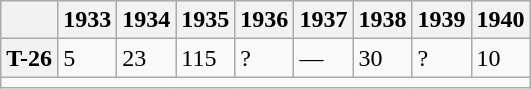<table class="wikitable">
<tr>
<th></th>
<th>1933</th>
<th>1934</th>
<th>1935</th>
<th>1936</th>
<th>1937</th>
<th>1938</th>
<th>1939</th>
<th>1940</th>
</tr>
<tr>
<th style="text-align:left;">T-26</th>
<td>5</td>
<td>23</td>
<td>115</td>
<td>?</td>
<td>—</td>
<td>30</td>
<td>?</td>
<td>10</td>
</tr>
<tr>
<td colspan =9></td>
</tr>
</table>
